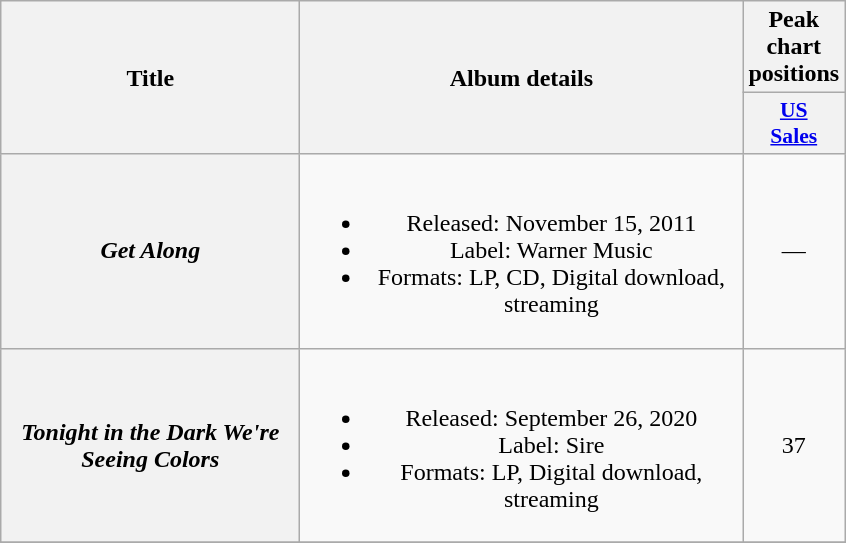<table class="wikitable plainrowheaders" style="text-align:center;">
<tr>
<th scope="col" rowspan="2" style="width:12em;">Title</th>
<th scope="col" rowspan="2" style="width:18em;">Album details</th>
<th scope="col" colspan="1">Peak chart positions</th>
</tr>
<tr>
<th scope="col" style="width:3em;font-size:90%"><a href='#'>US<br>Sales</a><br></th>
</tr>
<tr>
<th scope="row"><em>Get Along</em></th>
<td><br><ul><li>Released: November 15, 2011</li><li>Label: Warner Music</li><li>Formats: LP, CD, Digital download, streaming</li></ul></td>
<td>—</td>
</tr>
<tr>
<th scope="row"><em>Tonight in the Dark We're Seeing Colors</em></th>
<td><br><ul><li>Released: September 26, 2020</li><li>Label: Sire</li><li>Formats: LP, Digital download, streaming</li></ul></td>
<td>37</td>
</tr>
<tr>
</tr>
</table>
